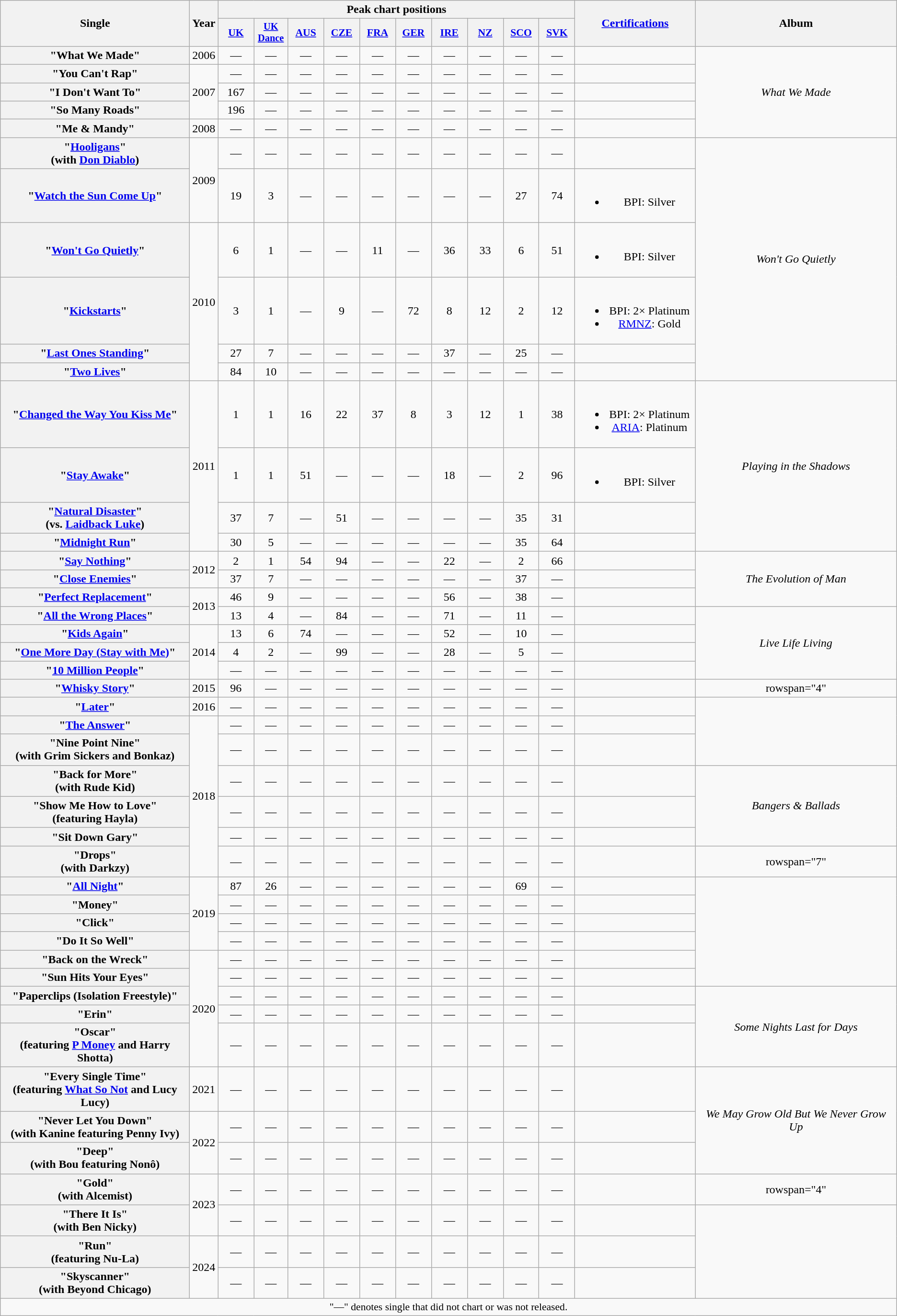<table class="wikitable plainrowheaders" style="text-align:center;">
<tr>
<th scope="col" rowspan="2" style="width:16em;">Single</th>
<th scope="col" rowspan="2">Year</th>
<th scope="col" colspan="10">Peak chart positions</th>
<th scope="col" rowspan="2" style="width:10em;"><a href='#'>Certifications</a></th>
<th scope="col" rowspan="2">Album</th>
</tr>
<tr>
<th scope="col" style="width:3em;font-size:90%;"><a href='#'>UK</a><br></th>
<th scope="col" style="width:3em;font-size:85%;"><a href='#'>UK<br>Dance</a><br></th>
<th scope="col" style="width:3em;font-size:90%;"><a href='#'>AUS</a><br></th>
<th scope="col" style="width:3em;font-size:90%;"><a href='#'>CZE</a><br></th>
<th scope="col" style="width:3em;font-size:90%;"><a href='#'>FRA</a><br></th>
<th scope="col" style="width:3em;font-size:90%;"><a href='#'>GER</a><br></th>
<th scope="col" style="width:3em;font-size:90%;"><a href='#'>IRE</a><br></th>
<th scope="col" style="width:3em;font-size:90%;"><a href='#'>NZ</a><br></th>
<th scope="col" style="width:3em;font-size:90%;"><a href='#'>SCO</a><br></th>
<th scope="col" style="width:3em;font-size:90%;"><a href='#'>SVK</a><br></th>
</tr>
<tr>
<th scope="row">"What We Made"</th>
<td>2006</td>
<td>—</td>
<td>—</td>
<td>—</td>
<td>—</td>
<td>—</td>
<td>—</td>
<td>—</td>
<td>—</td>
<td>—</td>
<td>—</td>
<td></td>
<td rowspan="5"><em>What We Made</em></td>
</tr>
<tr>
<th scope="row">"You Can't Rap"</th>
<td rowspan="3">2007</td>
<td>—</td>
<td>—</td>
<td>—</td>
<td>—</td>
<td>—</td>
<td>—</td>
<td>—</td>
<td>—</td>
<td>—</td>
<td>—</td>
<td></td>
</tr>
<tr>
<th scope="row">"I Don't Want To"</th>
<td>167</td>
<td>—</td>
<td>—</td>
<td>—</td>
<td>—</td>
<td>—</td>
<td>—</td>
<td>—</td>
<td>—</td>
<td>—</td>
<td></td>
</tr>
<tr>
<th scope="row">"So Many Roads"</th>
<td>196</td>
<td>—</td>
<td>—</td>
<td>—</td>
<td>—</td>
<td>—</td>
<td>—</td>
<td>—</td>
<td>—</td>
<td>—</td>
<td></td>
</tr>
<tr>
<th scope="row">"Me & Mandy"</th>
<td>2008</td>
<td>—</td>
<td>—</td>
<td>—</td>
<td>—</td>
<td>—</td>
<td>—</td>
<td>—</td>
<td>—</td>
<td>—</td>
<td>—</td>
<td></td>
</tr>
<tr>
<th scope="row">"<a href='#'>Hooligans</a>"<br><span>(with <a href='#'>Don Diablo</a>)</span></th>
<td rowspan="2">2009</td>
<td>—</td>
<td>—</td>
<td>—</td>
<td>—</td>
<td>—</td>
<td>—</td>
<td>—</td>
<td>—</td>
<td>—</td>
<td>—</td>
<td></td>
<td rowspan="6"><em>Won't Go Quietly</em></td>
</tr>
<tr>
<th scope="row">"<a href='#'>Watch the Sun Come Up</a>"</th>
<td>19</td>
<td>3</td>
<td>—</td>
<td>—</td>
<td>—</td>
<td>—</td>
<td>—</td>
<td>—</td>
<td>27</td>
<td>74</td>
<td><br><ul><li>BPI: Silver</li></ul></td>
</tr>
<tr>
<th scope="row">"<a href='#'>Won't Go Quietly</a>"</th>
<td rowspan="4">2010</td>
<td>6</td>
<td>1</td>
<td>—</td>
<td>—</td>
<td>11</td>
<td>—</td>
<td>36</td>
<td>33</td>
<td>6</td>
<td>51</td>
<td><br><ul><li>BPI: Silver</li></ul></td>
</tr>
<tr>
<th scope="row">"<a href='#'>Kickstarts</a>"</th>
<td>3</td>
<td>1</td>
<td>—</td>
<td>9</td>
<td>—</td>
<td>72</td>
<td>8</td>
<td>12</td>
<td>2</td>
<td>12</td>
<td><br><ul><li>BPI: 2× Platinum</li><li><a href='#'>RMNZ</a>: Gold</li></ul></td>
</tr>
<tr>
<th scope="row">"<a href='#'>Last Ones Standing</a>"</th>
<td>27</td>
<td>7</td>
<td>—</td>
<td>—</td>
<td>—</td>
<td>—</td>
<td>37</td>
<td>—</td>
<td>25</td>
<td>—</td>
<td></td>
</tr>
<tr>
<th scope="row">"<a href='#'>Two Lives</a>"</th>
<td>84</td>
<td>10</td>
<td>—</td>
<td>—</td>
<td>—</td>
<td>—</td>
<td>—</td>
<td>—</td>
<td>—</td>
<td>—</td>
<td></td>
</tr>
<tr>
<th scope="row">"<a href='#'>Changed the Way You Kiss Me</a>"</th>
<td rowspan="4">2011</td>
<td>1</td>
<td>1</td>
<td>16</td>
<td>22</td>
<td>37</td>
<td>8</td>
<td>3</td>
<td>12</td>
<td>1</td>
<td>38</td>
<td><br><ul><li>BPI: 2× Platinum</li><li><a href='#'>ARIA</a>: Platinum</li></ul></td>
<td rowspan="4"><em>Playing in the Shadows</em></td>
</tr>
<tr>
<th scope="row">"<a href='#'>Stay Awake</a>"</th>
<td>1</td>
<td>1</td>
<td>51</td>
<td>—</td>
<td>—</td>
<td>—</td>
<td>18</td>
<td>—</td>
<td>2</td>
<td>96</td>
<td><br><ul><li>BPI: Silver</li></ul></td>
</tr>
<tr>
<th scope="row">"<a href='#'>Natural Disaster</a>"<br><span>(vs. <a href='#'>Laidback Luke</a>)</span></th>
<td>37</td>
<td>7</td>
<td>—</td>
<td>51</td>
<td>—</td>
<td>—</td>
<td>—</td>
<td>—</td>
<td>35</td>
<td>31</td>
<td></td>
</tr>
<tr>
<th scope="row">"<a href='#'>Midnight Run</a>"</th>
<td>30</td>
<td>5</td>
<td>—</td>
<td>—</td>
<td>—</td>
<td>—</td>
<td>—</td>
<td>—</td>
<td>35</td>
<td>64</td>
<td></td>
</tr>
<tr>
<th scope="row">"<a href='#'>Say Nothing</a>"</th>
<td rowspan="2">2012</td>
<td>2</td>
<td>1</td>
<td>54</td>
<td>94</td>
<td>—</td>
<td>—</td>
<td>22</td>
<td>—</td>
<td>2</td>
<td>66</td>
<td></td>
<td rowspan="3"><em>The Evolution of Man</em></td>
</tr>
<tr>
<th scope="row">"<a href='#'>Close Enemies</a>"</th>
<td>37</td>
<td>7</td>
<td>—</td>
<td>—</td>
<td>—</td>
<td>—</td>
<td>—</td>
<td>—</td>
<td>37</td>
<td>—</td>
<td></td>
</tr>
<tr>
<th scope="row">"<a href='#'>Perfect Replacement</a>"</th>
<td rowspan="2">2013</td>
<td>46</td>
<td>9</td>
<td>—</td>
<td>—</td>
<td>—</td>
<td>—</td>
<td>56</td>
<td>—</td>
<td>38</td>
<td>—</td>
<td></td>
</tr>
<tr>
<th scope="row">"<a href='#'>All the Wrong Places</a>"</th>
<td>13</td>
<td>4</td>
<td>—</td>
<td>84</td>
<td>—</td>
<td>—</td>
<td>71</td>
<td>—</td>
<td>11</td>
<td>—</td>
<td></td>
<td rowspan="4"><em>Live Life Living</em></td>
</tr>
<tr>
<th scope="row">"<a href='#'>Kids Again</a>"</th>
<td rowspan="3">2014</td>
<td>13</td>
<td>6</td>
<td>74</td>
<td>—</td>
<td>—</td>
<td>—</td>
<td>52</td>
<td>—</td>
<td>10</td>
<td>—</td>
<td></td>
</tr>
<tr>
<th scope="row">"<a href='#'>One More Day (Stay with Me)</a>"</th>
<td>4</td>
<td>2</td>
<td>—</td>
<td>99</td>
<td>—</td>
<td>—</td>
<td>28</td>
<td>—</td>
<td>5</td>
<td>—</td>
<td></td>
</tr>
<tr>
<th scope="row">"<a href='#'>10 Million People</a>"</th>
<td>—</td>
<td>—</td>
<td>—</td>
<td>—</td>
<td>—</td>
<td>—</td>
<td>—</td>
<td>—</td>
<td>—</td>
<td>—</td>
<td></td>
</tr>
<tr>
<th scope="row">"<a href='#'>Whisky Story</a>"</th>
<td>2015</td>
<td>96</td>
<td>—</td>
<td>—</td>
<td>—</td>
<td>—</td>
<td>—</td>
<td>—</td>
<td>—</td>
<td>—</td>
<td>—</td>
<td></td>
<td>rowspan="4" </td>
</tr>
<tr>
<th scope="row">"<a href='#'>Later</a>"</th>
<td>2016</td>
<td>—</td>
<td>—</td>
<td>—</td>
<td>—</td>
<td>—</td>
<td>—</td>
<td>—</td>
<td>—</td>
<td>—</td>
<td>—</td>
<td></td>
</tr>
<tr>
<th scope="row">"<a href='#'>The Answer</a>"</th>
<td rowspan="6">2018</td>
<td>—</td>
<td>—</td>
<td>—</td>
<td>—</td>
<td>—</td>
<td>—</td>
<td>—</td>
<td>—</td>
<td>—</td>
<td>—</td>
<td></td>
</tr>
<tr>
<th scope="row">"Nine Point Nine"<br><span>(with Grim Sickers and Bonkaz)</span></th>
<td>—</td>
<td>—</td>
<td>—</td>
<td>—</td>
<td>—</td>
<td>—</td>
<td>—</td>
<td>—</td>
<td>—</td>
<td>—</td>
<td></td>
</tr>
<tr>
<th scope="row">"Back for More"<br><span>(with Rude Kid)</span></th>
<td>—</td>
<td>—</td>
<td>—</td>
<td>—</td>
<td>—</td>
<td>—</td>
<td>—</td>
<td>—</td>
<td>—</td>
<td>—</td>
<td></td>
<td rowspan="3"><em>Bangers & Ballads</em></td>
</tr>
<tr>
<th scope="row">"Show Me How to Love"<br><span>(featuring Hayla)</span></th>
<td>—</td>
<td>—</td>
<td>—</td>
<td>—</td>
<td>—</td>
<td>—</td>
<td>—</td>
<td>—</td>
<td>—</td>
<td>—</td>
<td></td>
</tr>
<tr>
<th scope="row">"Sit Down Gary"</th>
<td>—</td>
<td>—</td>
<td>—</td>
<td>—</td>
<td>—</td>
<td>—</td>
<td>—</td>
<td>—</td>
<td>—</td>
<td>—</td>
<td></td>
</tr>
<tr>
<th scope="row">"Drops"<br><span>(with Darkzy)</span></th>
<td>—</td>
<td>—</td>
<td>—</td>
<td>—</td>
<td>—</td>
<td>—</td>
<td>—</td>
<td>—</td>
<td>—</td>
<td>—</td>
<td></td>
<td>rowspan="7" </td>
</tr>
<tr>
<th scope="row">"<a href='#'>All Night</a>"</th>
<td rowspan="4">2019</td>
<td>87</td>
<td>26</td>
<td>—</td>
<td>—</td>
<td>—</td>
<td>—</td>
<td>—</td>
<td>—</td>
<td>69</td>
<td>—</td>
<td></td>
</tr>
<tr>
<th scope="row">"Money"</th>
<td>—</td>
<td>—</td>
<td>—</td>
<td>—</td>
<td>—</td>
<td>—</td>
<td>—</td>
<td>—</td>
<td>—</td>
<td>—</td>
<td></td>
</tr>
<tr>
<th scope="row">"Click"</th>
<td>—</td>
<td>—</td>
<td>—</td>
<td>—</td>
<td>—</td>
<td>—</td>
<td>—</td>
<td>—</td>
<td>—</td>
<td>—</td>
<td></td>
</tr>
<tr>
<th scope="row">"Do It So Well"</th>
<td>—</td>
<td>—</td>
<td>—</td>
<td>—</td>
<td>—</td>
<td>—</td>
<td>—</td>
<td>—</td>
<td>—</td>
<td>—</td>
<td></td>
</tr>
<tr>
<th scope="row">"Back on the Wreck"</th>
<td rowspan="5">2020</td>
<td>—</td>
<td>—</td>
<td>—</td>
<td>—</td>
<td>—</td>
<td>—</td>
<td>—</td>
<td>—</td>
<td>—</td>
<td>—</td>
<td></td>
</tr>
<tr>
<th scope="row">"Sun Hits Your Eyes"</th>
<td>—</td>
<td>—</td>
<td>—</td>
<td>—</td>
<td>—</td>
<td>—</td>
<td>—</td>
<td>—</td>
<td>—</td>
<td>—</td>
<td></td>
</tr>
<tr>
<th scope="row">"Paperclips (Isolation Freestyle)"</th>
<td>—</td>
<td>—</td>
<td>—</td>
<td>—</td>
<td>—</td>
<td>—</td>
<td>—</td>
<td>—</td>
<td>—</td>
<td>—</td>
<td></td>
<td rowspan="3"><em>Some Nights Last for Days</em></td>
</tr>
<tr>
<th scope="row">"Erin"</th>
<td>—</td>
<td>—</td>
<td>—</td>
<td>—</td>
<td>—</td>
<td>—</td>
<td>—</td>
<td>—</td>
<td>—</td>
<td>—</td>
<td></td>
</tr>
<tr>
<th scope="row">"Oscar"<br><span>(featuring <a href='#'>P Money</a> and Harry Shotta)</span></th>
<td>—</td>
<td>—</td>
<td>—</td>
<td>—</td>
<td>—</td>
<td>—</td>
<td>—</td>
<td>—</td>
<td>—</td>
<td>—</td>
<td></td>
</tr>
<tr>
<th scope="row">"Every Single Time"<br><span>(featuring <a href='#'>What So Not</a> and Lucy Lucy)</span></th>
<td>2021</td>
<td>—</td>
<td>—</td>
<td>—</td>
<td>—</td>
<td>—</td>
<td>—</td>
<td>—</td>
<td>—</td>
<td>—</td>
<td>—</td>
<td></td>
<td rowspan="3"><em>We May Grow Old But We Never Grow Up</em></td>
</tr>
<tr>
<th scope="row">"Never Let You Down" <br><span>(with Kanine featuring Penny Ivy)</span></th>
<td rowspan="2">2022</td>
<td>—</td>
<td>—</td>
<td>—</td>
<td>—</td>
<td>—</td>
<td>—</td>
<td>—</td>
<td>—</td>
<td>—</td>
<td>—</td>
<td></td>
</tr>
<tr>
<th scope="row">"Deep"<br><span>(with Bou featuring Nonô)</span></th>
<td>—</td>
<td>—</td>
<td>—</td>
<td>—</td>
<td>—</td>
<td>—</td>
<td>—</td>
<td>—</td>
<td>—</td>
<td>—</td>
<td></td>
</tr>
<tr>
<th scope="row">"Gold"<br><span>(with Alcemist)</span></th>
<td rowspan="2">2023</td>
<td>—</td>
<td>—</td>
<td>—</td>
<td>—</td>
<td>—</td>
<td>—</td>
<td>—</td>
<td>—</td>
<td>—</td>
<td>—</td>
<td></td>
<td>rowspan="4" </td>
</tr>
<tr>
<th scope="row">"There It Is"<br><span>(with Ben Nicky)</span></th>
<td>—</td>
<td>—</td>
<td>—</td>
<td>—</td>
<td>—</td>
<td>—</td>
<td>—</td>
<td>—</td>
<td>—</td>
<td>—</td>
<td></td>
</tr>
<tr>
<th scope="row">"Run"<br><span>(featuring Nu-La)</span></th>
<td rowspan="2">2024</td>
<td>—</td>
<td>—</td>
<td>—</td>
<td>—</td>
<td>—</td>
<td>—</td>
<td>—</td>
<td>—</td>
<td>—</td>
<td>—</td>
<td></td>
</tr>
<tr>
<th scope="row">"Skyscanner"<br><span>(with Beyond Chicago)</span></th>
<td>—</td>
<td>—</td>
<td>—</td>
<td>—</td>
<td>—</td>
<td>—</td>
<td>—</td>
<td>—</td>
<td>—</td>
<td>—</td>
<td></td>
</tr>
<tr>
<td colspan="15" style="font-size:90%">"—" denotes single that did not chart or was not released.</td>
</tr>
</table>
